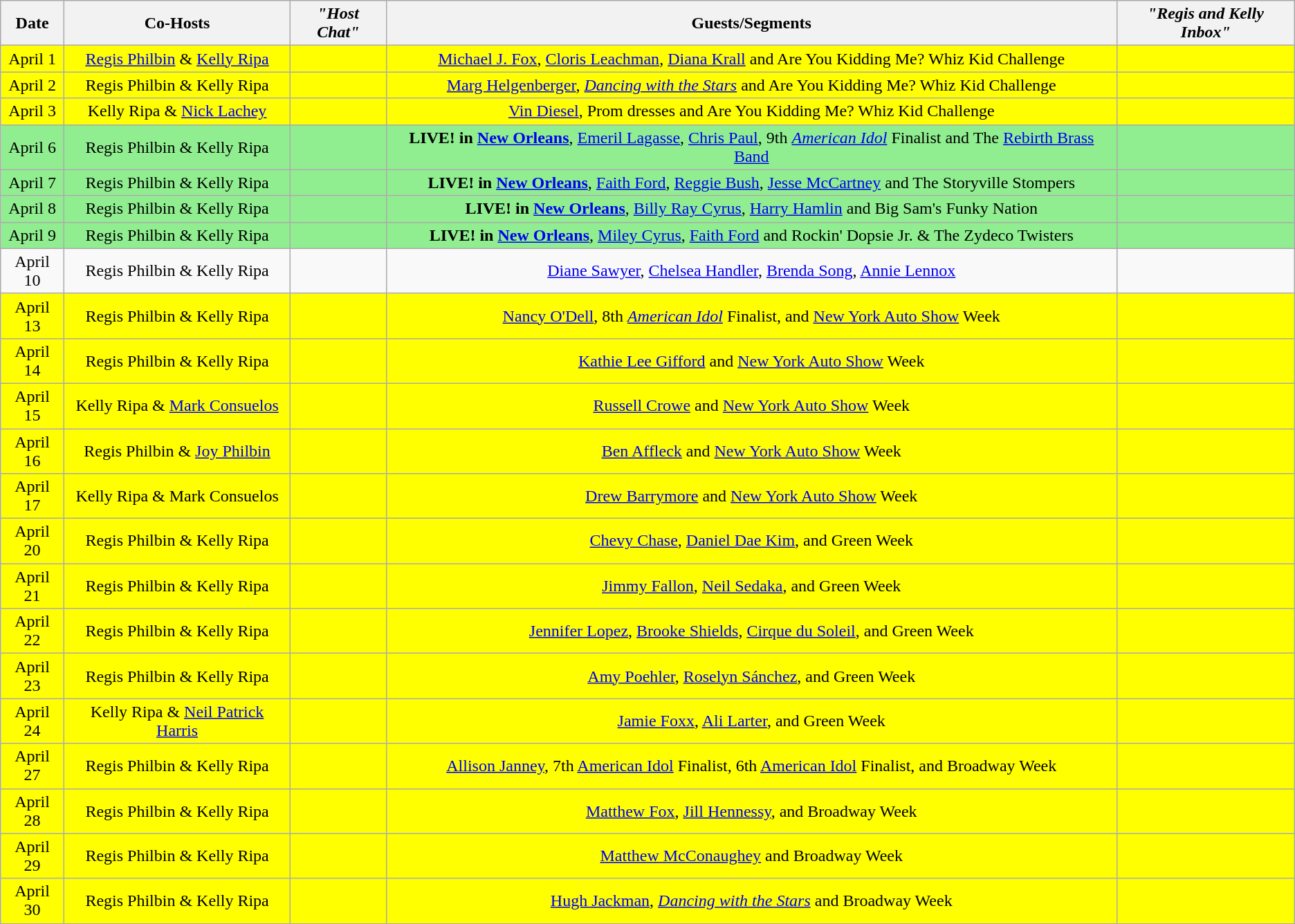<table class="wikitable sortable" style="text-align:center;">
<tr>
<th>Date</th>
<th>Co-Hosts</th>
<th><em>"Host Chat"</em></th>
<th>Guests/Segments</th>
<th><em>"Regis and Kelly Inbox"</em></th>
</tr>
<tr style="background:yellow;">
<td>April 1</td>
<td><a href='#'>Regis Philbin</a> & <a href='#'>Kelly Ripa</a></td>
<td></td>
<td><a href='#'>Michael J. Fox</a>, <a href='#'>Cloris Leachman</a>, <a href='#'>Diana Krall</a> and Are You Kidding Me? Whiz Kid Challenge</td>
<td></td>
</tr>
<tr style="background:yellow;">
<td>April 2</td>
<td>Regis Philbin & Kelly Ripa</td>
<td></td>
<td><a href='#'>Marg Helgenberger</a>, <em><a href='#'>Dancing with the Stars</a></em> and Are You Kidding Me? Whiz Kid Challenge</td>
<td></td>
</tr>
<tr style="background:yellow;">
<td>April 3</td>
<td>Kelly Ripa & <a href='#'>Nick Lachey</a></td>
<td></td>
<td><a href='#'>Vin Diesel</a>, Prom dresses and Are You Kidding Me? Whiz Kid Challenge</td>
<td></td>
</tr>
<tr style="background:lightgreen;">
<td>April 6</td>
<td>Regis Philbin & Kelly Ripa</td>
<td></td>
<td><strong>LIVE! in <a href='#'>New Orleans</a></strong>, <a href='#'>Emeril Lagasse</a>, <a href='#'>Chris Paul</a>, 9th <em><a href='#'>American Idol</a></em> Finalist and The <a href='#'>Rebirth Brass Band</a></td>
<td></td>
</tr>
<tr style="background:lightgreen;">
<td>April 7</td>
<td>Regis Philbin & Kelly Ripa</td>
<td></td>
<td><strong>LIVE! in <a href='#'>New Orleans</a></strong>, <a href='#'>Faith Ford</a>, <a href='#'>Reggie Bush</a>, <a href='#'>Jesse McCartney</a> and The Storyville Stompers</td>
<td></td>
</tr>
<tr style="background:lightgreen;">
<td>April 8</td>
<td>Regis Philbin & Kelly Ripa</td>
<td></td>
<td><strong>LIVE! in <a href='#'>New Orleans</a></strong>, <a href='#'>Billy Ray Cyrus</a>, <a href='#'>Harry Hamlin</a> and Big Sam's Funky Nation</td>
<td></td>
</tr>
<tr style="background:lightgreen;">
<td>April 9</td>
<td>Regis Philbin & Kelly Ripa</td>
<td></td>
<td><strong>LIVE! in <a href='#'>New Orleans</a></strong>, <a href='#'>Miley Cyrus</a>, <a href='#'>Faith Ford</a> and Rockin' Dopsie Jr. & The Zydeco Twisters</td>
<td></td>
</tr>
<tr>
<td>April 10</td>
<td>Regis Philbin & Kelly Ripa</td>
<td></td>
<td><a href='#'>Diane Sawyer</a>, <a href='#'>Chelsea Handler</a>, <a href='#'>Brenda Song</a>, <a href='#'>Annie Lennox</a></td>
<td></td>
</tr>
<tr style="background:yellow;">
<td>April 13</td>
<td>Regis Philbin & Kelly Ripa</td>
<td></td>
<td><a href='#'>Nancy O'Dell</a>, 8th <em><a href='#'>American Idol</a></em> Finalist, and <a href='#'>New York Auto Show</a> Week</td>
<td></td>
</tr>
<tr style="background:yellow;">
<td>April 14</td>
<td>Regis Philbin & Kelly Ripa</td>
<td></td>
<td><a href='#'>Kathie Lee Gifford</a> and <a href='#'>New York Auto Show</a> Week</td>
<td></td>
</tr>
<tr style="background:yellow;">
<td>April 15</td>
<td>Kelly Ripa & <a href='#'>Mark Consuelos</a></td>
<td></td>
<td><a href='#'>Russell Crowe</a> and <a href='#'>New York Auto Show</a> Week</td>
<td></td>
</tr>
<tr style="background:yellow;">
<td>April 16</td>
<td>Regis Philbin & <a href='#'>Joy Philbin</a></td>
<td></td>
<td><a href='#'>Ben Affleck</a> and <a href='#'>New York Auto Show</a> Week</td>
<td></td>
</tr>
<tr style="background:yellow;">
<td>April 17</td>
<td>Kelly Ripa & Mark Consuelos</td>
<td></td>
<td><a href='#'>Drew Barrymore</a> and <a href='#'>New York Auto Show</a> Week</td>
<td></td>
</tr>
<tr style="background:yellow;">
<td>April 20</td>
<td>Regis Philbin & Kelly Ripa</td>
<td></td>
<td><a href='#'>Chevy Chase</a>, <a href='#'>Daniel Dae Kim</a>, and Green Week</td>
<td></td>
</tr>
<tr style="background:yellow;">
<td>April 21</td>
<td>Regis Philbin & Kelly Ripa</td>
<td></td>
<td><a href='#'>Jimmy Fallon</a>, <a href='#'>Neil Sedaka</a>, and Green Week</td>
<td></td>
</tr>
<tr style="background:yellow;">
<td>April 22</td>
<td>Regis Philbin & Kelly Ripa</td>
<td></td>
<td><a href='#'>Jennifer Lopez</a>, <a href='#'>Brooke Shields</a>, <a href='#'>Cirque du Soleil</a>, and Green Week</td>
<td></td>
</tr>
<tr style="background:yellow;">
<td>April 23</td>
<td>Regis Philbin & Kelly Ripa</td>
<td></td>
<td><a href='#'>Amy Poehler</a>, <a href='#'>Roselyn Sánchez</a>, and Green Week</td>
<td></td>
</tr>
<tr style="background:yellow;">
<td>April 24</td>
<td>Kelly Ripa & <a href='#'>Neil Patrick Harris</a></td>
<td></td>
<td><a href='#'>Jamie Foxx</a>, <a href='#'>Ali Larter</a>, and Green Week</td>
<td></td>
</tr>
<tr style="background:yellow;">
<td>April 27</td>
<td>Regis Philbin & Kelly Ripa</td>
<td></td>
<td><a href='#'>Allison Janney</a>, 7th <a href='#'>American Idol</a> Finalist, 6th <a href='#'>American Idol</a> Finalist, and Broadway Week</td>
<td></td>
</tr>
<tr style="background:yellow;">
<td>April 28</td>
<td>Regis Philbin & Kelly Ripa</td>
<td></td>
<td><a href='#'>Matthew Fox</a>, <a href='#'>Jill Hennessy</a>, and Broadway Week</td>
<td></td>
</tr>
<tr style="background:yellow;">
<td>April 29</td>
<td>Regis Philbin & Kelly Ripa</td>
<td></td>
<td><a href='#'>Matthew McConaughey</a> and Broadway Week</td>
<td></td>
</tr>
<tr style="background:yellow;">
<td>April 30</td>
<td>Regis Philbin & Kelly Ripa</td>
<td></td>
<td><a href='#'>Hugh Jackman</a>, <em><a href='#'>Dancing with the Stars</a></em> and Broadway Week</td>
<td></td>
</tr>
</table>
